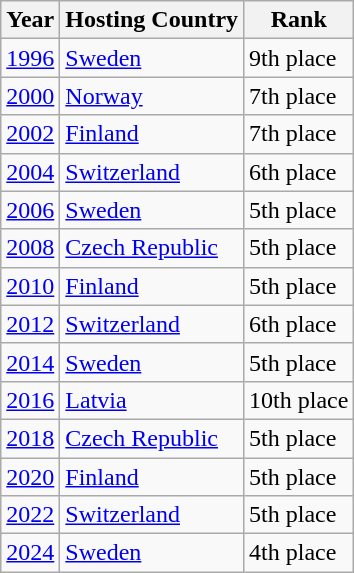<table class="wikitable" style="text-align: center;">
<tr>
<th>Year</th>
<th>Hosting Country</th>
<th>Rank</th>
</tr>
<tr>
<td><a href='#'>1996</a></td>
<td align=left> <a href='#'>Sweden</a></td>
<td align=left>9th place</td>
</tr>
<tr>
<td><a href='#'>2000</a></td>
<td align=left> <a href='#'>Norway</a></td>
<td align=left>7th place</td>
</tr>
<tr>
<td><a href='#'>2002</a></td>
<td align=left> <a href='#'>Finland</a></td>
<td align=left>7th place</td>
</tr>
<tr>
<td><a href='#'>2004</a></td>
<td align=left> <a href='#'>Switzerland</a></td>
<td align=left>6th place</td>
</tr>
<tr>
<td><a href='#'>2006</a></td>
<td align=left> <a href='#'>Sweden</a></td>
<td align=left>5th place</td>
</tr>
<tr>
<td><a href='#'>2008</a></td>
<td align=left> <a href='#'>Czech Republic</a></td>
<td align=left>5th place</td>
</tr>
<tr>
<td><a href='#'>2010</a></td>
<td align=left> <a href='#'>Finland</a></td>
<td align=left>5th place</td>
</tr>
<tr>
<td><a href='#'>2012</a></td>
<td align=left> <a href='#'>Switzerland</a></td>
<td align=left>6th place</td>
</tr>
<tr>
<td><a href='#'>2014</a></td>
<td align=left> <a href='#'>Sweden</a></td>
<td align=left>5th place</td>
</tr>
<tr>
<td><a href='#'>2016</a></td>
<td align=left> <a href='#'>Latvia</a></td>
<td align=left>10th place</td>
</tr>
<tr>
<td><a href='#'>2018</a></td>
<td align=left> <a href='#'>Czech Republic</a></td>
<td align=left>5th place</td>
</tr>
<tr>
<td><a href='#'>2020</a></td>
<td align=left> <a href='#'>Finland</a></td>
<td align=left>5th place</td>
</tr>
<tr>
<td><a href='#'>2022</a></td>
<td align=left> <a href='#'>Switzerland</a></td>
<td align=left>5th place</td>
</tr>
<tr>
<td><a href='#'>2024</a></td>
<td align=left> <a href='#'>Sweden</a></td>
<td align=left>4th place</td>
</tr>
</table>
